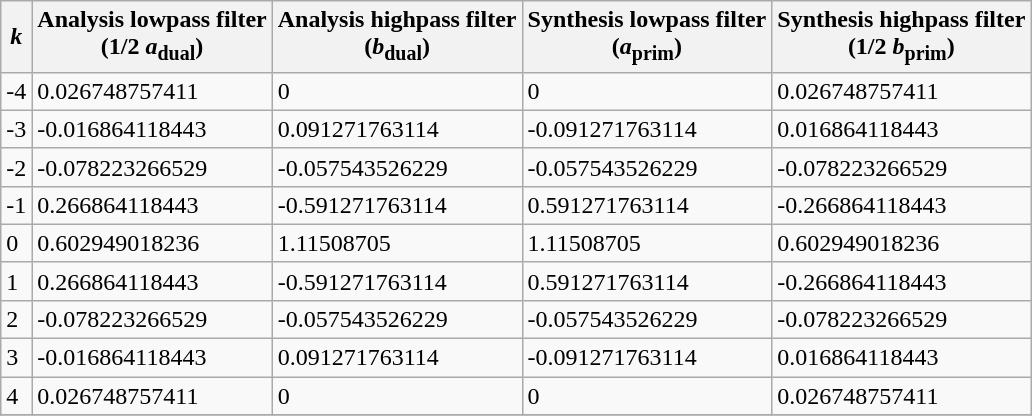<table class="wikitable">
<tr>
<th><em>k</em></th>
<th>Analysis lowpass filter<br>(1/2 <em>a</em><sub>dual</sub>)</th>
<th>Analysis highpass filter<br>(<em>b</em><sub>dual</sub>)</th>
<th>Synthesis lowpass filter<br>(<em>a</em><sub>prim</sub>)</th>
<th>Synthesis highpass filter<br>(1/2 <em>b</em><sub>prim</sub>)</th>
</tr>
<tr>
<td>-4</td>
<td>0.026748757411</td>
<td>0</td>
<td>0</td>
<td>0.026748757411</td>
</tr>
<tr>
<td>-3</td>
<td>-0.016864118443</td>
<td>0.091271763114</td>
<td>-0.091271763114</td>
<td>0.016864118443</td>
</tr>
<tr>
<td>-2</td>
<td>-0.078223266529</td>
<td>-0.057543526229</td>
<td>-0.057543526229</td>
<td>-0.078223266529</td>
</tr>
<tr>
<td>-1</td>
<td>0.266864118443</td>
<td>-0.591271763114</td>
<td>0.591271763114</td>
<td>-0.266864118443</td>
</tr>
<tr>
<td>0</td>
<td>0.602949018236</td>
<td>1.11508705</td>
<td>1.11508705</td>
<td>0.602949018236</td>
</tr>
<tr>
<td>1</td>
<td>0.266864118443</td>
<td>-0.591271763114</td>
<td>0.591271763114</td>
<td>-0.266864118443</td>
</tr>
<tr>
<td>2</td>
<td>-0.078223266529</td>
<td>-0.057543526229</td>
<td>-0.057543526229</td>
<td>-0.078223266529</td>
</tr>
<tr>
<td>3</td>
<td>-0.016864118443</td>
<td>0.091271763114</td>
<td>-0.091271763114</td>
<td>0.016864118443</td>
</tr>
<tr>
<td>4</td>
<td>0.026748757411</td>
<td>0</td>
<td>0</td>
<td>0.026748757411</td>
</tr>
<tr>
</tr>
</table>
